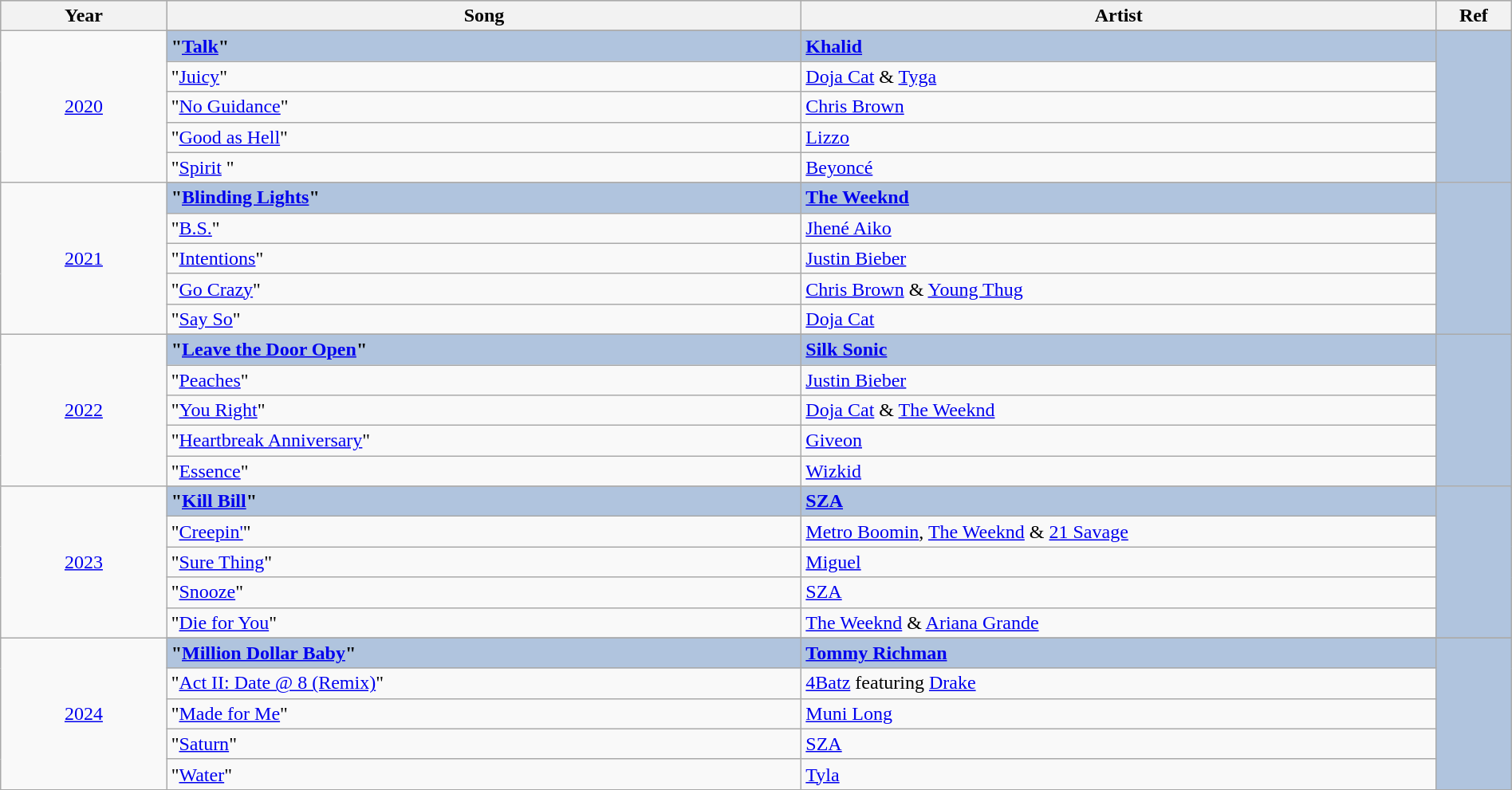<table class="wikitable" style="width:100%;">
<tr style="background:#bebebe;">
<th style="width:11%;">Year</th>
<th style="width:42%;">Song</th>
<th style="width:42%;">Artist</th>
<th style="width:5%;">Ref</th>
</tr>
<tr>
<td rowspan="6" align="center"><a href='#'>2020</a></td>
</tr>
<tr style="background:#B0C4DE">
<td><strong>"<a href='#'>Talk</a>"</strong></td>
<td><strong><a href='#'>Khalid</a></strong></td>
<td rowspan="6" align="center"></td>
</tr>
<tr>
<td>"<a href='#'>Juicy</a>"</td>
<td><a href='#'>Doja Cat</a> & <a href='#'>Tyga</a></td>
</tr>
<tr>
<td>"<a href='#'>No Guidance</a>"</td>
<td><a href='#'>Chris Brown</a> </td>
</tr>
<tr>
<td>"<a href='#'>Good as Hell</a>"</td>
<td><a href='#'>Lizzo</a></td>
</tr>
<tr>
<td>"<a href='#'>Spirit</a> "</td>
<td><a href='#'>Beyoncé</a></td>
</tr>
<tr>
<td rowspan="6" align="center"><a href='#'>2021</a></td>
</tr>
<tr style="background:#B0C4DE">
<td><strong>"<a href='#'>Blinding Lights</a>"</strong></td>
<td><strong><a href='#'>The Weeknd</a></strong></td>
<td rowspan="6" align="center"></td>
</tr>
<tr>
<td>"<a href='#'>B.S.</a>"</td>
<td><a href='#'>Jhené Aiko</a> </td>
</tr>
<tr>
<td>"<a href='#'>Intentions</a>"</td>
<td><a href='#'>Justin Bieber</a> </td>
</tr>
<tr>
<td>"<a href='#'>Go Crazy</a>"</td>
<td><a href='#'>Chris Brown</a> & <a href='#'>Young Thug</a></td>
</tr>
<tr>
<td>"<a href='#'>Say So</a>"</td>
<td><a href='#'>Doja Cat</a></td>
</tr>
<tr>
<td rowspan="6" align="center"><a href='#'>2022</a></td>
</tr>
<tr style="background:#B0C4DE">
<td><strong>"<a href='#'>Leave the Door Open</a>"</strong></td>
<td><strong><a href='#'>Silk Sonic</a></strong></td>
<td rowspan="6" align="center"></td>
</tr>
<tr>
<td>"<a href='#'>Peaches</a>"</td>
<td><a href='#'>Justin Bieber</a> </td>
</tr>
<tr>
<td>"<a href='#'>You Right</a>"</td>
<td><a href='#'>Doja Cat</a> & <a href='#'>The Weeknd</a></td>
</tr>
<tr>
<td>"<a href='#'>Heartbreak Anniversary</a>"</td>
<td><a href='#'>Giveon</a></td>
</tr>
<tr>
<td>"<a href='#'>Essence</a>"</td>
<td><a href='#'>Wizkid</a> </td>
</tr>
<tr>
<td rowspan="6" align="center"><a href='#'>2023</a></td>
</tr>
<tr style="background:#B0C4DE">
<td><strong>"<a href='#'>Kill Bill</a>"</strong></td>
<td><strong><a href='#'>SZA</a></strong></td>
<td rowspan="5"></td>
</tr>
<tr>
<td>"<a href='#'>Creepin'</a>"</td>
<td><a href='#'>Metro Boomin</a>, <a href='#'>The Weeknd</a> & <a href='#'>21 Savage</a></td>
</tr>
<tr>
<td>"<a href='#'>Sure Thing</a>"</td>
<td><a href='#'>Miguel</a></td>
</tr>
<tr>
<td>"<a href='#'>Snooze</a>"</td>
<td><a href='#'>SZA</a></td>
</tr>
<tr>
<td>"<a href='#'>Die for You</a>"</td>
<td><a href='#'>The Weeknd</a> & <a href='#'>Ariana Grande</a></td>
</tr>
<tr>
<td rowspan="6" align="center"><a href='#'>2024</a></td>
</tr>
<tr style="background:#B0C4DE">
<td><strong>"<a href='#'>Million Dollar Baby</a>"</strong></td>
<td><strong><a href='#'>Tommy Richman</a></strong></td>
<td rowspan="5"></td>
</tr>
<tr>
<td>"<a href='#'>Act II: Date @ 8 (Remix)</a>"</td>
<td><a href='#'>4Batz</a> featuring <a href='#'>Drake</a></td>
</tr>
<tr>
<td>"<a href='#'>Made for Me</a>"</td>
<td><a href='#'>Muni Long</a></td>
</tr>
<tr>
<td>"<a href='#'>Saturn</a>"</td>
<td><a href='#'>SZA</a></td>
</tr>
<tr>
<td>"<a href='#'>Water</a>"</td>
<td><a href='#'>Tyla</a></td>
</tr>
</table>
